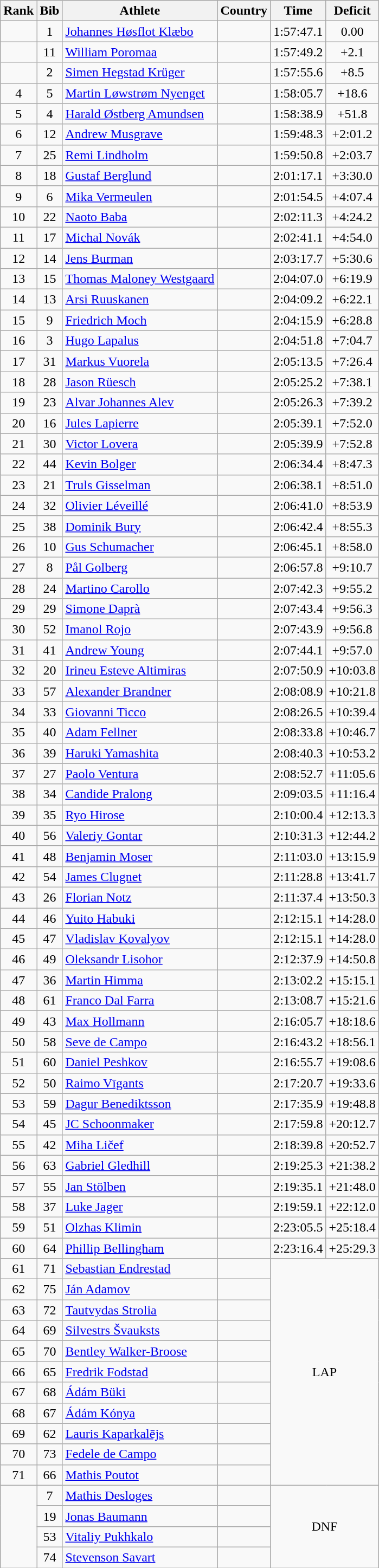<table class="wikitable sortable" style="text-align:center">
<tr>
<th>Rank</th>
<th>Bib</th>
<th>Athlete</th>
<th>Country</th>
<th>Time</th>
<th>Deficit</th>
</tr>
<tr>
<td></td>
<td>1</td>
<td align=left><a href='#'>Johannes Høsflot Klæbo</a></td>
<td align=left></td>
<td>1:57:47.1</td>
<td>0.00</td>
</tr>
<tr>
<td></td>
<td>11</td>
<td align=left><a href='#'>William Poromaa</a></td>
<td align=left></td>
<td>1:57:49.2</td>
<td>+2.1</td>
</tr>
<tr>
<td></td>
<td>2</td>
<td align=left><a href='#'>Simen Hegstad Krüger</a></td>
<td align=left></td>
<td>1:57:55.6</td>
<td>+8.5</td>
</tr>
<tr>
<td>4</td>
<td>5</td>
<td align=left><a href='#'>Martin Løwstrøm Nyenget</a></td>
<td align=left></td>
<td>1:58:05.7</td>
<td>+18.6</td>
</tr>
<tr>
<td>5</td>
<td>4</td>
<td align=left><a href='#'>Harald Østberg Amundsen</a></td>
<td align=left></td>
<td>1:58:38.9</td>
<td>+51.8</td>
</tr>
<tr>
<td>6</td>
<td>12</td>
<td align=left><a href='#'>Andrew Musgrave</a></td>
<td align=left></td>
<td>1:59:48.3</td>
<td>+2:01.2</td>
</tr>
<tr>
<td>7</td>
<td>25</td>
<td align=left><a href='#'>Remi Lindholm</a></td>
<td align=left></td>
<td>1:59:50.8</td>
<td>+2:03.7</td>
</tr>
<tr>
<td>8</td>
<td>18</td>
<td align=left><a href='#'>Gustaf Berglund</a></td>
<td align=left></td>
<td>2:01:17.1</td>
<td>+3:30.0</td>
</tr>
<tr>
<td>9</td>
<td>6</td>
<td align=left><a href='#'>Mika Vermeulen</a></td>
<td align=left></td>
<td>2:01:54.5</td>
<td>+4:07.4</td>
</tr>
<tr>
<td>10</td>
<td>22</td>
<td align=left><a href='#'>Naoto Baba</a></td>
<td align=left></td>
<td>2:02:11.3</td>
<td>+4:24.2</td>
</tr>
<tr>
<td>11</td>
<td>17</td>
<td align=left><a href='#'>Michal Novák</a></td>
<td align=left></td>
<td>2:02:41.1</td>
<td>+4:54.0</td>
</tr>
<tr>
<td>12</td>
<td>14</td>
<td align=left><a href='#'>Jens Burman</a></td>
<td align=left></td>
<td>2:03:17.7</td>
<td>+5:30.6</td>
</tr>
<tr>
<td>13</td>
<td>15</td>
<td align=left><a href='#'>Thomas Maloney Westgaard</a></td>
<td align=left></td>
<td>2:04:07.0</td>
<td>+6:19.9</td>
</tr>
<tr>
<td>14</td>
<td>13</td>
<td align=left><a href='#'>Arsi Ruuskanen</a></td>
<td align=left></td>
<td>2:04:09.2</td>
<td>+6:22.1</td>
</tr>
<tr>
<td>15</td>
<td>9</td>
<td align=left><a href='#'>Friedrich Moch</a></td>
<td align=left></td>
<td>2:04:15.9</td>
<td>+6:28.8</td>
</tr>
<tr>
<td>16</td>
<td>3</td>
<td align=left><a href='#'>Hugo Lapalus</a></td>
<td align=left></td>
<td>2:04:51.8</td>
<td>+7:04.7</td>
</tr>
<tr>
<td>17</td>
<td>31</td>
<td align=left><a href='#'>Markus Vuorela</a></td>
<td align=left></td>
<td>2:05:13.5</td>
<td>+7:26.4</td>
</tr>
<tr>
<td>18</td>
<td>28</td>
<td align=left><a href='#'>Jason Rüesch</a></td>
<td align=left></td>
<td>2:05:25.2</td>
<td>+7:38.1</td>
</tr>
<tr>
<td>19</td>
<td>23</td>
<td align=left><a href='#'>Alvar Johannes Alev</a></td>
<td align=left></td>
<td>2:05:26.3</td>
<td>+7:39.2</td>
</tr>
<tr>
<td>20</td>
<td>16</td>
<td align=left><a href='#'>Jules Lapierre</a></td>
<td align=left></td>
<td>2:05:39.1</td>
<td>+7:52.0</td>
</tr>
<tr>
<td>21</td>
<td>30</td>
<td align=left><a href='#'>Victor Lovera</a></td>
<td align=left></td>
<td>2:05:39.9</td>
<td>+7:52.8</td>
</tr>
<tr>
<td>22</td>
<td>44</td>
<td align=left><a href='#'>Kevin Bolger</a></td>
<td align=left></td>
<td>2:06:34.4</td>
<td>+8:47.3</td>
</tr>
<tr>
<td>23</td>
<td>21</td>
<td align=left><a href='#'>Truls Gisselman</a></td>
<td align=left></td>
<td>2:06:38.1</td>
<td>+8:51.0</td>
</tr>
<tr>
<td>24</td>
<td>32</td>
<td align=left><a href='#'>Olivier Léveillé</a></td>
<td align=left></td>
<td>2:06:41.0</td>
<td>+8:53.9</td>
</tr>
<tr>
<td>25</td>
<td>38</td>
<td align=left><a href='#'>Dominik Bury</a></td>
<td align=left></td>
<td>2:06:42.4</td>
<td>+8:55.3</td>
</tr>
<tr>
<td>26</td>
<td>10</td>
<td align=left><a href='#'>Gus Schumacher</a></td>
<td align=left></td>
<td>2:06:45.1</td>
<td>+8:58.0</td>
</tr>
<tr>
<td>27</td>
<td>8</td>
<td align=left><a href='#'>Pål Golberg</a></td>
<td align=left></td>
<td>2:06:57.8</td>
<td>+9:10.7</td>
</tr>
<tr>
<td>28</td>
<td>24</td>
<td align=left><a href='#'>Martino Carollo</a></td>
<td align=left></td>
<td>2:07:42.3</td>
<td>+9:55.2</td>
</tr>
<tr>
<td>29</td>
<td>29</td>
<td align=left><a href='#'>Simone Daprà</a></td>
<td align=left></td>
<td>2:07:43.4</td>
<td>+9:56.3</td>
</tr>
<tr>
<td>30</td>
<td>52</td>
<td align=left><a href='#'>Imanol Rojo</a></td>
<td align=left></td>
<td>2:07:43.9</td>
<td>+9:56.8</td>
</tr>
<tr>
<td>31</td>
<td>41</td>
<td align=left><a href='#'>Andrew Young</a></td>
<td align=left></td>
<td>2:07:44.1</td>
<td>+9:57.0</td>
</tr>
<tr>
<td>32</td>
<td>20</td>
<td align=left><a href='#'>Irineu Esteve Altimiras</a></td>
<td align=left></td>
<td>2:07:50.9</td>
<td>+10:03.8</td>
</tr>
<tr>
<td>33</td>
<td>57</td>
<td align=left><a href='#'>Alexander Brandner</a></td>
<td align=left></td>
<td>2:08:08.9</td>
<td>+10:21.8</td>
</tr>
<tr>
<td>34</td>
<td>33</td>
<td align=left><a href='#'>Giovanni Ticco</a></td>
<td align=left></td>
<td>2:08:26.5</td>
<td>+10:39.4</td>
</tr>
<tr>
<td>35</td>
<td>40</td>
<td align=left><a href='#'>Adam Fellner</a></td>
<td align=left></td>
<td>2:08:33.8</td>
<td>+10:46.7</td>
</tr>
<tr>
<td>36</td>
<td>39</td>
<td align=left><a href='#'>Haruki Yamashita</a></td>
<td align=left></td>
<td>2:08:40.3</td>
<td>+10:53.2</td>
</tr>
<tr>
<td>37</td>
<td>27</td>
<td align=left><a href='#'>Paolo Ventura</a></td>
<td align=left></td>
<td>2:08:52.7</td>
<td>+11:05.6</td>
</tr>
<tr>
<td>38</td>
<td>34</td>
<td align=left><a href='#'>Candide Pralong</a></td>
<td align=left></td>
<td>2:09:03.5</td>
<td>+11:16.4</td>
</tr>
<tr>
<td>39</td>
<td>35</td>
<td align=left><a href='#'>Ryo Hirose</a></td>
<td align=left></td>
<td>2:10:00.4</td>
<td>+12:13.3</td>
</tr>
<tr>
<td>40</td>
<td>56</td>
<td align=left><a href='#'>Valeriy Gontar</a></td>
<td align=left></td>
<td>2:10:31.3</td>
<td>+12:44.2</td>
</tr>
<tr>
<td>41</td>
<td>48</td>
<td align=left><a href='#'>Benjamin Moser</a></td>
<td align=left></td>
<td>2:11:03.0</td>
<td>+13:15.9</td>
</tr>
<tr>
<td>42</td>
<td>54</td>
<td align=left><a href='#'>James Clugnet</a></td>
<td align=left></td>
<td>2:11:28.8</td>
<td>+13:41.7</td>
</tr>
<tr>
<td>43</td>
<td>26</td>
<td align=left><a href='#'>Florian Notz</a></td>
<td align=left></td>
<td>2:11:37.4</td>
<td>+13:50.3</td>
</tr>
<tr>
<td>44</td>
<td>46</td>
<td align=left><a href='#'>Yuito Habuki</a></td>
<td align=left></td>
<td>2:12:15.1</td>
<td>+14:28.0</td>
</tr>
<tr>
<td>45</td>
<td>47</td>
<td align=left><a href='#'>Vladislav Kovalyov</a></td>
<td align=left></td>
<td>2:12:15.1</td>
<td>+14:28.0</td>
</tr>
<tr>
<td>46</td>
<td>49</td>
<td align=left><a href='#'>Oleksandr Lisohor</a></td>
<td align=left></td>
<td>2:12:37.9</td>
<td>+14:50.8</td>
</tr>
<tr>
<td>47</td>
<td>36</td>
<td align=left><a href='#'>Martin Himma</a></td>
<td align=left></td>
<td>2:13:02.2</td>
<td>+15:15.1</td>
</tr>
<tr>
<td>48</td>
<td>61</td>
<td align=left><a href='#'>Franco Dal Farra</a></td>
<td align=left></td>
<td>2:13:08.7</td>
<td>+15:21.6</td>
</tr>
<tr>
<td>49</td>
<td>43</td>
<td align=left><a href='#'>Max Hollmann</a></td>
<td align=left></td>
<td>2:16:05.7</td>
<td>+18:18.6</td>
</tr>
<tr>
<td>50</td>
<td>58</td>
<td align=left><a href='#'>Seve de Campo</a></td>
<td align=left></td>
<td>2:16:43.2</td>
<td>+18:56.1</td>
</tr>
<tr>
<td>51</td>
<td>60</td>
<td align=left><a href='#'>Daniel Peshkov</a></td>
<td align=left></td>
<td>2:16:55.7</td>
<td>+19:08.6</td>
</tr>
<tr>
<td>52</td>
<td>50</td>
<td align=left><a href='#'>Raimo Vīgants</a></td>
<td align=left></td>
<td>2:17:20.7</td>
<td>+19:33.6</td>
</tr>
<tr>
<td>53</td>
<td>59</td>
<td align=left><a href='#'>Dagur Benediktsson</a></td>
<td align=left></td>
<td>2:17:35.9</td>
<td>+19:48.8</td>
</tr>
<tr>
<td>54</td>
<td>45</td>
<td align=left><a href='#'>JC Schoonmaker</a></td>
<td align=left></td>
<td>2:17:59.8</td>
<td>+20:12.7</td>
</tr>
<tr>
<td>55</td>
<td>42</td>
<td align=left><a href='#'>Miha Ličef</a></td>
<td align=left></td>
<td>2:18:39.8</td>
<td>+20:52.7</td>
</tr>
<tr>
<td>56</td>
<td>63</td>
<td align=left><a href='#'>Gabriel Gledhill</a></td>
<td align=left></td>
<td>2:19:25.3</td>
<td>+21:38.2</td>
</tr>
<tr>
<td>57</td>
<td>55</td>
<td align=left><a href='#'>Jan Stölben</a></td>
<td align=left></td>
<td>2:19:35.1</td>
<td>+21:48.0</td>
</tr>
<tr>
<td>58</td>
<td>37</td>
<td align=left><a href='#'>Luke Jager</a></td>
<td align=left></td>
<td>2:19:59.1</td>
<td>+22:12.0</td>
</tr>
<tr>
<td>59</td>
<td>51</td>
<td align=left><a href='#'>Olzhas Klimin</a></td>
<td align=left></td>
<td>2:23:05.5</td>
<td>+25:18.4</td>
</tr>
<tr>
<td>60</td>
<td>64</td>
<td align=left><a href='#'>Phillip Bellingham</a></td>
<td align=left></td>
<td>2:23:16.4</td>
<td>+25:29.3</td>
</tr>
<tr>
<td>61</td>
<td>71</td>
<td align=left><a href='#'>Sebastian Endrestad</a></td>
<td align=left></td>
<td colspan=2 rowspan=11>LAP</td>
</tr>
<tr>
<td>62</td>
<td>75</td>
<td align=left><a href='#'>Ján Adamov</a></td>
<td align=left></td>
</tr>
<tr>
<td>63</td>
<td>72</td>
<td align=left><a href='#'>Tautvydas Strolia</a></td>
<td align=left></td>
</tr>
<tr>
<td>64</td>
<td>69</td>
<td align=left><a href='#'>Silvestrs Švauksts</a></td>
<td align=left></td>
</tr>
<tr>
<td>65</td>
<td>70</td>
<td align=left><a href='#'>Bentley Walker-Broose</a></td>
<td align=left></td>
</tr>
<tr>
<td>66</td>
<td>65</td>
<td align=left><a href='#'>Fredrik Fodstad</a></td>
<td align=left></td>
</tr>
<tr>
<td>67</td>
<td>68</td>
<td align=left><a href='#'>Ádám Büki</a></td>
<td align=left></td>
</tr>
<tr>
<td>68</td>
<td>67</td>
<td align=left><a href='#'>Ádám Kónya</a></td>
<td align=left></td>
</tr>
<tr>
<td>69</td>
<td>62</td>
<td align=left><a href='#'>Lauris Kaparkalējs</a></td>
<td align=left></td>
</tr>
<tr>
<td>70</td>
<td>73</td>
<td align=left><a href='#'>Fedele de Campo</a></td>
<td align=left></td>
</tr>
<tr>
<td>71</td>
<td>66</td>
<td align=left><a href='#'>Mathis Poutot</a></td>
<td align=left></td>
</tr>
<tr>
<td rowspan=4></td>
<td>7</td>
<td align=left><a href='#'>Mathis Desloges</a></td>
<td align=left></td>
<td colspan=2 rowspan=4>DNF</td>
</tr>
<tr>
<td>19</td>
<td align=left><a href='#'>Jonas Baumann</a></td>
<td align=left></td>
</tr>
<tr>
<td>53</td>
<td align=left><a href='#'>Vitaliy Pukhkalo</a></td>
<td align=left></td>
</tr>
<tr>
<td>74</td>
<td align=left><a href='#'>Stevenson Savart</a></td>
<td align=left></td>
</tr>
</table>
